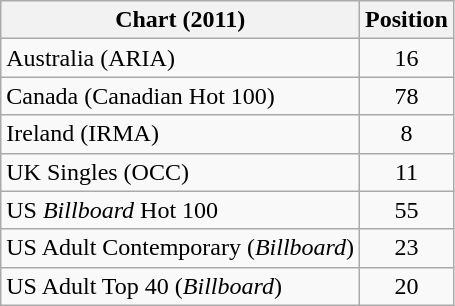<table class="wikitable sortable">
<tr>
<th>Chart (2011)</th>
<th>Position</th>
</tr>
<tr>
<td>Australia (ARIA)</td>
<td style="text-align:center;">16</td>
</tr>
<tr>
<td>Canada (Canadian Hot 100)</td>
<td style="text-align:center;">78</td>
</tr>
<tr>
<td>Ireland (IRMA)</td>
<td style="text-align:center;">8</td>
</tr>
<tr>
<td>UK Singles (OCC)</td>
<td style="text-align:center;">11</td>
</tr>
<tr>
<td>US <em>Billboard</em> Hot 100</td>
<td style="text-align:center;">55</td>
</tr>
<tr>
<td>US Adult Contemporary (<em>Billboard</em>)</td>
<td style="text-align:center;">23</td>
</tr>
<tr>
<td>US Adult Top 40 (<em>Billboard</em>)</td>
<td style="text-align:center;">20</td>
</tr>
</table>
